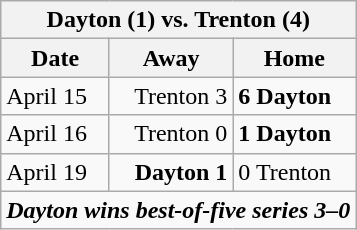<table class="wikitable">
<tr>
<th bgcolor="#DDDDDD" colspan="4">Dayton (1) vs. Trenton (4)</th>
</tr>
<tr>
<th>Date</th>
<th>Away</th>
<th>Home</th>
</tr>
<tr>
<td>April 15</td>
<td align="right">Trenton 3</td>
<td><strong>6 Dayton</strong></td>
</tr>
<tr>
<td>April 16</td>
<td align="right">Trenton 0</td>
<td><strong>1 Dayton</strong></td>
</tr>
<tr>
<td>April 19</td>
<td align="right"><strong>Dayton 1</strong></td>
<td>0 Trenton</td>
</tr>
<tr align="center">
<td colspan="4"><strong><em>Dayton wins best-of-five series 3–0</em></strong></td>
</tr>
</table>
